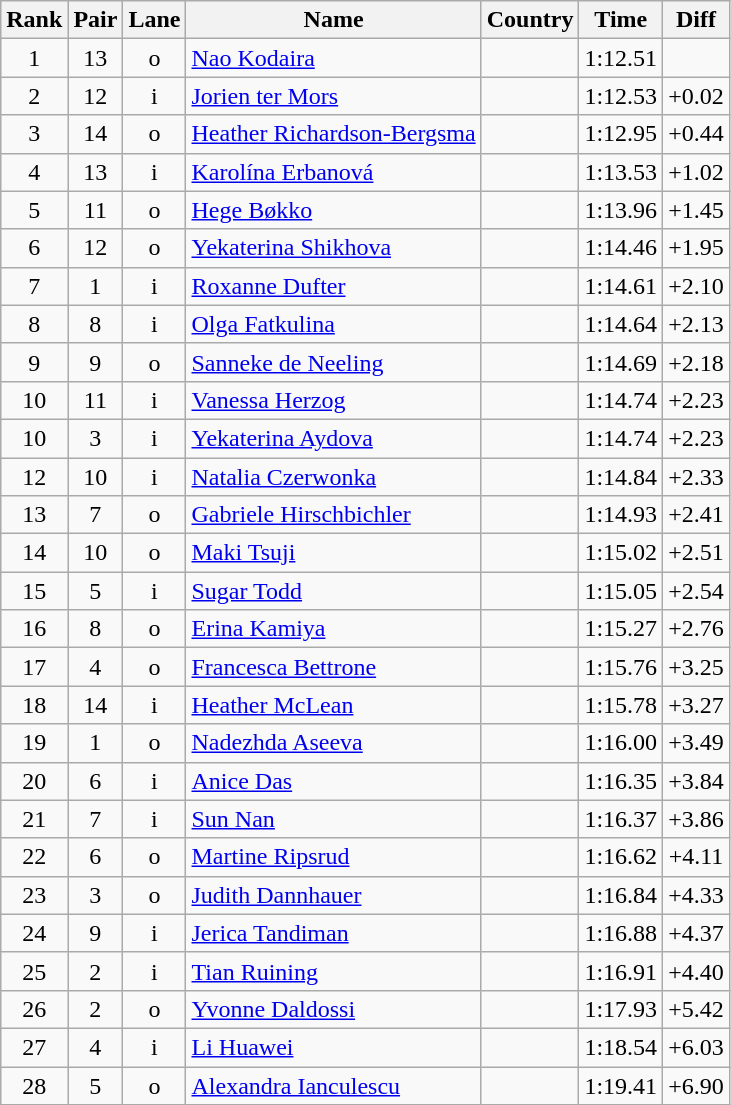<table class="wikitable sortable" style="text-align:center">
<tr>
<th>Rank</th>
<th>Pair</th>
<th>Lane</th>
<th>Name</th>
<th>Country</th>
<th>Time</th>
<th>Diff</th>
</tr>
<tr>
<td>1</td>
<td>13</td>
<td>o</td>
<td align=left><a href='#'>Nao Kodaira</a></td>
<td align=left></td>
<td>1:12.51</td>
<td></td>
</tr>
<tr>
<td>2</td>
<td>12</td>
<td>i</td>
<td align=left><a href='#'>Jorien ter Mors</a></td>
<td align=left></td>
<td>1:12.53</td>
<td>+0.02</td>
</tr>
<tr>
<td>3</td>
<td>14</td>
<td>o</td>
<td align=left><a href='#'>Heather Richardson-Bergsma</a></td>
<td align=left></td>
<td>1:12.95</td>
<td>+0.44</td>
</tr>
<tr>
<td>4</td>
<td>13</td>
<td>i</td>
<td align=left><a href='#'>Karolína Erbanová</a></td>
<td align=left></td>
<td>1:13.53</td>
<td>+1.02</td>
</tr>
<tr>
<td>5</td>
<td>11</td>
<td>o</td>
<td align=left><a href='#'>Hege Bøkko</a></td>
<td align=left></td>
<td>1:13.96</td>
<td>+1.45</td>
</tr>
<tr>
<td>6</td>
<td>12</td>
<td>o</td>
<td align=left><a href='#'>Yekaterina Shikhova</a></td>
<td align=left></td>
<td>1:14.46</td>
<td>+1.95</td>
</tr>
<tr>
<td>7</td>
<td>1</td>
<td>i</td>
<td align=left><a href='#'>Roxanne Dufter</a></td>
<td align=left></td>
<td>1:14.61</td>
<td>+2.10</td>
</tr>
<tr>
<td>8</td>
<td>8</td>
<td>i</td>
<td align=left><a href='#'>Olga Fatkulina</a></td>
<td align=left></td>
<td>1:14.64</td>
<td>+2.13</td>
</tr>
<tr>
<td>9</td>
<td>9</td>
<td>o</td>
<td align=left><a href='#'>Sanneke de Neeling</a></td>
<td align=left></td>
<td>1:14.69</td>
<td>+2.18</td>
</tr>
<tr>
<td>10</td>
<td>11</td>
<td>i</td>
<td align=left><a href='#'>Vanessa Herzog</a></td>
<td align=left></td>
<td>1:14.74</td>
<td>+2.23</td>
</tr>
<tr>
<td>10</td>
<td>3</td>
<td>i</td>
<td align=left><a href='#'>Yekaterina Aydova</a></td>
<td align=left></td>
<td>1:14.74</td>
<td>+2.23</td>
</tr>
<tr>
<td>12</td>
<td>10</td>
<td>i</td>
<td align=left><a href='#'>Natalia Czerwonka</a></td>
<td align=left></td>
<td>1:14.84</td>
<td>+2.33</td>
</tr>
<tr>
<td>13</td>
<td>7</td>
<td>o</td>
<td align=left><a href='#'>Gabriele Hirschbichler</a></td>
<td align=left></td>
<td>1:14.93</td>
<td>+2.41</td>
</tr>
<tr>
<td>14</td>
<td>10</td>
<td>o</td>
<td align=left><a href='#'>Maki Tsuji</a></td>
<td align=left></td>
<td>1:15.02</td>
<td>+2.51</td>
</tr>
<tr>
<td>15</td>
<td>5</td>
<td>i</td>
<td align=left><a href='#'>Sugar Todd</a></td>
<td align=left></td>
<td>1:15.05</td>
<td>+2.54</td>
</tr>
<tr>
<td>16</td>
<td>8</td>
<td>o</td>
<td align=left><a href='#'>Erina Kamiya</a></td>
<td align=left></td>
<td>1:15.27</td>
<td>+2.76</td>
</tr>
<tr>
<td>17</td>
<td>4</td>
<td>o</td>
<td align=left><a href='#'>Francesca Bettrone</a></td>
<td align=left></td>
<td>1:15.76</td>
<td>+3.25</td>
</tr>
<tr>
<td>18</td>
<td>14</td>
<td>i</td>
<td align=left><a href='#'>Heather McLean</a></td>
<td align=left></td>
<td>1:15.78</td>
<td>+3.27</td>
</tr>
<tr>
<td>19</td>
<td>1</td>
<td>o</td>
<td align=left><a href='#'>Nadezhda Aseeva</a></td>
<td align=left></td>
<td>1:16.00</td>
<td>+3.49</td>
</tr>
<tr>
<td>20</td>
<td>6</td>
<td>i</td>
<td align=left><a href='#'>Anice Das</a></td>
<td align=left></td>
<td>1:16.35</td>
<td>+3.84</td>
</tr>
<tr>
<td>21</td>
<td>7</td>
<td>i</td>
<td align=left><a href='#'>Sun Nan</a></td>
<td align=left></td>
<td>1:16.37</td>
<td>+3.86</td>
</tr>
<tr>
<td>22</td>
<td>6</td>
<td>o</td>
<td align=left><a href='#'>Martine Ripsrud</a></td>
<td align=left></td>
<td>1:16.62</td>
<td>+4.11</td>
</tr>
<tr>
<td>23</td>
<td>3</td>
<td>o</td>
<td align=left><a href='#'>Judith Dannhauer</a></td>
<td align=left></td>
<td>1:16.84</td>
<td>+4.33</td>
</tr>
<tr>
<td>24</td>
<td>9</td>
<td>i</td>
<td align=left><a href='#'>Jerica Tandiman</a></td>
<td align=left></td>
<td>1:16.88</td>
<td>+4.37</td>
</tr>
<tr>
<td>25</td>
<td>2</td>
<td>i</td>
<td align=left><a href='#'>Tian Ruining</a></td>
<td align=left></td>
<td>1:16.91</td>
<td>+4.40</td>
</tr>
<tr>
<td>26</td>
<td>2</td>
<td>o</td>
<td align=left><a href='#'>Yvonne Daldossi</a></td>
<td align=left></td>
<td>1:17.93</td>
<td>+5.42</td>
</tr>
<tr>
<td>27</td>
<td>4</td>
<td>i</td>
<td align=left><a href='#'>Li Huawei</a></td>
<td align=left></td>
<td>1:18.54</td>
<td>+6.03</td>
</tr>
<tr>
<td>28</td>
<td>5</td>
<td>o</td>
<td align=left><a href='#'>Alexandra Ianculescu</a></td>
<td align=left></td>
<td>1:19.41</td>
<td>+6.90</td>
</tr>
</table>
